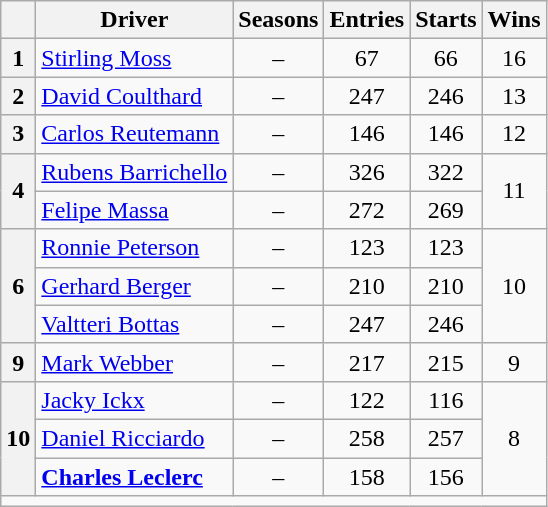<table class="wikitable" style="text-align:center">
<tr>
<th></th>
<th>Driver</th>
<th>Seasons</th>
<th>Entries</th>
<th>Starts</th>
<th>Wins</th>
</tr>
<tr>
<th>1</th>
<td align=left> <a href='#'>Stirling Moss</a></td>
<td>–</td>
<td>67</td>
<td>66</td>
<td>16</td>
</tr>
<tr>
<th>2</th>
<td align=left> <a href='#'>David Coulthard</a></td>
<td>–</td>
<td>247</td>
<td>246</td>
<td>13</td>
</tr>
<tr>
<th>3</th>
<td align=left> <a href='#'>Carlos Reutemann</a></td>
<td>–</td>
<td>146</td>
<td>146</td>
<td>12</td>
</tr>
<tr>
<th rowspan=2>4</th>
<td align=left> <a href='#'>Rubens Barrichello</a></td>
<td>–</td>
<td>326</td>
<td>322</td>
<td rowspan=2>11</td>
</tr>
<tr>
<td align=left> <a href='#'>Felipe Massa</a></td>
<td>–</td>
<td>272</td>
<td>269</td>
</tr>
<tr>
<th rowspan=3>6</th>
<td align=left> <a href='#'>Ronnie Peterson</a></td>
<td>–</td>
<td>123</td>
<td>123</td>
<td rowspan=3>10</td>
</tr>
<tr>
<td align=left> <a href='#'>Gerhard Berger</a></td>
<td>–</td>
<td>210</td>
<td>210</td>
</tr>
<tr>
<td align=left> <a href='#'>Valtteri Bottas</a></td>
<td>–</td>
<td>247</td>
<td>246</td>
</tr>
<tr>
<th>9</th>
<td align=left> <a href='#'>Mark Webber</a></td>
<td>–</td>
<td>217</td>
<td>215</td>
<td>9</td>
</tr>
<tr>
<th rowspan=3>10</th>
<td align=left> <a href='#'>Jacky Ickx</a></td>
<td>–</td>
<td>122</td>
<td>116</td>
<td rowspan=3>8</td>
</tr>
<tr>
<td align=left> <a href='#'>Daniel Ricciardo</a></td>
<td>–</td>
<td>258</td>
<td>257</td>
</tr>
<tr>
<td align=left> <strong><a href='#'>Charles Leclerc</a></strong></td>
<td>–</td>
<td>158</td>
<td>156</td>
</tr>
<tr>
<td colspan=6></td>
</tr>
</table>
